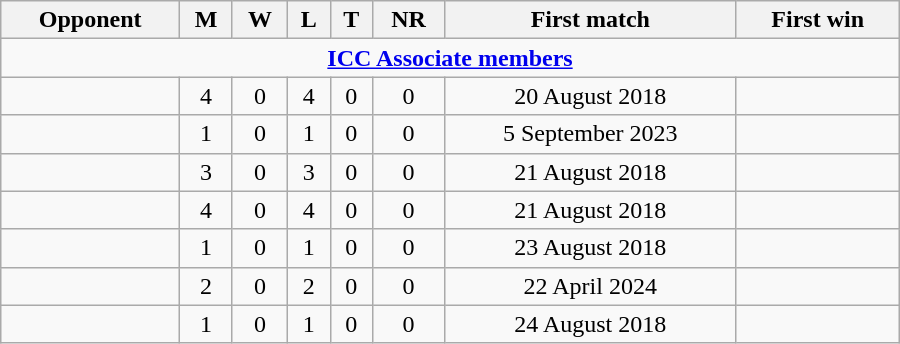<table class="wikitable" style="text-align: center; width: 600px;">
<tr>
<th>Opponent</th>
<th>M</th>
<th>W</th>
<th>L</th>
<th>T</th>
<th>NR</th>
<th>First match</th>
<th>First win</th>
</tr>
<tr>
<td colspan="8" style="text-align: center;"><strong><a href='#'>ICC Associate members</a></strong></td>
</tr>
<tr>
<td align=left></td>
<td>4</td>
<td>0</td>
<td>4</td>
<td>0</td>
<td>0</td>
<td>20 August 2018</td>
<td></td>
</tr>
<tr>
<td align=left></td>
<td>1</td>
<td>0</td>
<td>1</td>
<td>0</td>
<td>0</td>
<td>5 September 2023</td>
<td></td>
</tr>
<tr>
<td align=left></td>
<td>3</td>
<td>0</td>
<td>3</td>
<td>0</td>
<td>0</td>
<td>21 August 2018</td>
<td></td>
</tr>
<tr>
<td align=left></td>
<td>4</td>
<td>0</td>
<td>4</td>
<td>0</td>
<td>0</td>
<td>21 August 2018</td>
<td></td>
</tr>
<tr>
<td align=left></td>
<td>1</td>
<td>0</td>
<td>1</td>
<td>0</td>
<td>0</td>
<td>23 August 2018</td>
<td></td>
</tr>
<tr>
<td align=left></td>
<td>2</td>
<td>0</td>
<td>2</td>
<td>0</td>
<td>0</td>
<td>22 April 2024</td>
<td></td>
</tr>
<tr>
<td align=left></td>
<td>1</td>
<td>0</td>
<td>1</td>
<td>0</td>
<td>0</td>
<td>24 August 2018</td>
<td></td>
</tr>
</table>
